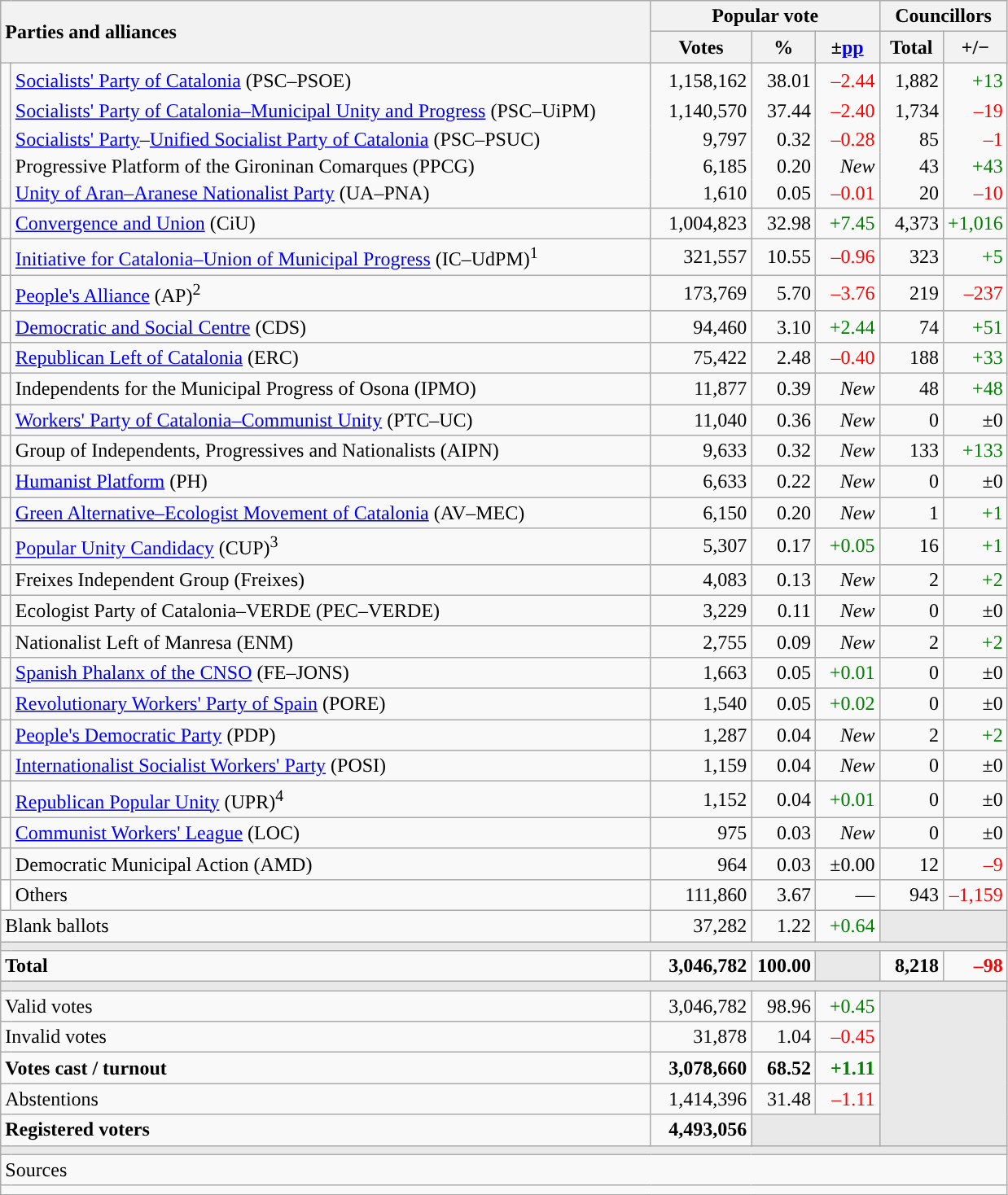<table class="wikitable" style="text-align:right;">
<tr>
<th style="text-align:left;" rowspan="2" colspan="2" width="525">Parties and alliances</th>
<th colspan="3">Popular vote</th>
<th colspan="2">Councillors</th>
</tr>
<tr>
<th width="75">Votes</th>
<th width="45">%</th>
<th width="45">±<a href='#'>pp</a></th>
<th width="45">Total</th>
<th width="45">+/−</th>
</tr>
<tr style="line-height:22px;">
<td width="1" rowspan="5"></td>
<td align="left"><a href='#'>Socialists' Party of Catalonia</a> (PSC–PSOE)</td>
<td>1,158,162</td>
<td>38.01</td>
<td style="color:red;">–2.44</td>
<td>1,882</td>
<td style="color:green;">+13</td>
</tr>
<tr style="border-bottom-style:hidden; border-top-style:hidden; line-height:16px;">
<td align="left"><span><a href='#'>Socialists' Party of Catalonia–Municipal Unity and Progress</a> (PSC–UiPM)</span></td>
<td>1,140,570</td>
<td>37.44</td>
<td style="color:red;">–2.40</td>
<td>1,734</td>
<td style="color:red;">–19</td>
</tr>
<tr style="border-bottom-style:hidden; line-height:16px;">
<td align="left"><span><a href='#'>Socialists' Party</a>–<a href='#'>Unified Socialist Party of Catalonia</a> (PSC–PSUC)</span></td>
<td>9,797</td>
<td>0.32</td>
<td style="color:red;">–0.28</td>
<td>85</td>
<td style="color:red;">–1</td>
</tr>
<tr style="border-bottom-style:hidden; line-height:16px;">
<td align="left"><span>Progressive Platform of the Gironinan Comarques (PPCG)</span></td>
<td>6,185</td>
<td>0.20</td>
<td><em>New</em></td>
<td>43</td>
<td style="color:green;">+43</td>
</tr>
<tr style="line-height:16px;">
<td align="left"><span><a href='#'>Unity of Aran–Aranese Nationalist Party</a> (UA–PNA)</span></td>
<td>1,610</td>
<td>0.05</td>
<td style="color:red;">–0.01</td>
<td>20</td>
<td style="color:red;">–10</td>
</tr>
<tr>
<td style="color:inherit;background:"></td>
<td align="left"><a href='#'>Convergence and Union</a> (CiU)</td>
<td>1,004,823</td>
<td>32.98</td>
<td style="color:green;">+7.45</td>
<td>4,373</td>
<td style="color:green;">+1,016</td>
</tr>
<tr>
<td style="color:inherit;background:"></td>
<td align="left"><a href='#'>Initiative for Catalonia–Union of Municipal Progress</a> (IC–UdPM)<sup>1</sup></td>
<td>321,557</td>
<td>10.55</td>
<td style="color:red;">–0.96</td>
<td>323</td>
<td style="color:green;">+5</td>
</tr>
<tr>
<td style="color:inherit;background:"></td>
<td align="left"><a href='#'>People's Alliance</a> (AP)<sup>2</sup></td>
<td>173,769</td>
<td>5.70</td>
<td style="color:red;">–3.76</td>
<td>219</td>
<td style="color:red;">–237</td>
</tr>
<tr>
<td style="color:inherit;background:"></td>
<td align="left"><a href='#'>Democratic and Social Centre</a> (CDS)</td>
<td>94,460</td>
<td>3.10</td>
<td style="color:green;">+2.44</td>
<td>74</td>
<td style="color:green;">+51</td>
</tr>
<tr>
<td style="color:inherit;background:"></td>
<td align="left"><a href='#'>Republican Left of Catalonia</a> (ERC)</td>
<td>75,422</td>
<td>2.48</td>
<td style="color:red;">–0.40</td>
<td>188</td>
<td style="color:green;">+33</td>
</tr>
<tr>
<td style="color:inherit;background:"></td>
<td align="left">Independents for the Municipal Progress of Osona (IPMO)</td>
<td>11,877</td>
<td>0.39</td>
<td><em>New</em></td>
<td>48</td>
<td style="color:green;">+48</td>
</tr>
<tr>
<td style="color:inherit;background:"></td>
<td align="left"><a href='#'>Workers' Party of Catalonia–Communist Unity</a> (PTC–UC)</td>
<td>11,040</td>
<td>0.36</td>
<td><em>New</em></td>
<td>0</td>
<td>±0</td>
</tr>
<tr>
<td style="color:inherit;background:"></td>
<td align="left">Group of Independents, Progressives and Nationalists (AIPN)</td>
<td>9,633</td>
<td>0.32</td>
<td><em>New</em></td>
<td>133</td>
<td style="color:green;">+133</td>
</tr>
<tr>
<td style="color:inherit;background:"></td>
<td align="left"><a href='#'>Humanist Platform</a> (PH)</td>
<td>6,633</td>
<td>0.22</td>
<td><em>New</em></td>
<td>0</td>
<td>±0</td>
</tr>
<tr>
<td style="color:inherit;background:"></td>
<td align="left"><a href='#'>Green Alternative–Ecologist Movement of Catalonia</a> (AV–MEC)</td>
<td>6,150</td>
<td>0.20</td>
<td><em>New</em></td>
<td>1</td>
<td style="color:green;">+1</td>
</tr>
<tr>
<td style="color:inherit;background:"></td>
<td align="left"><a href='#'>Popular Unity Candidacy</a> (CUP)<sup>3</sup></td>
<td>5,307</td>
<td>0.17</td>
<td style="color:green;">+0.05</td>
<td>16</td>
<td style="color:green;">+1</td>
</tr>
<tr>
<td style="color:inherit;background:"></td>
<td align="left">Freixes Independent Group (Freixes)</td>
<td>4,083</td>
<td>0.13</td>
<td><em>New</em></td>
<td>2</td>
<td style="color:green;">+2</td>
</tr>
<tr>
<td style="color:inherit;background:"></td>
<td align="left">Ecologist Party of Catalonia–VERDE (PEC–VERDE)</td>
<td>3,229</td>
<td>0.11</td>
<td><em>New</em></td>
<td>0</td>
<td>±0</td>
</tr>
<tr>
<td style="color:inherit;background:"></td>
<td align="left">Nationalist Left of Manresa (ENM)</td>
<td>2,755</td>
<td>0.09</td>
<td><em>New</em></td>
<td>2</td>
<td style="color:green;">+2</td>
</tr>
<tr>
<td style="color:inherit;background:"></td>
<td align="left"><a href='#'>Spanish Phalanx of the CNSO</a> (FE–JONS)</td>
<td>1,663</td>
<td>0.05</td>
<td style="color:green;">+0.01</td>
<td>0</td>
<td>±0</td>
</tr>
<tr>
<td style="color:inherit;background:"></td>
<td align="left"><a href='#'>Revolutionary Workers' Party of Spain</a> (PORE)</td>
<td>1,540</td>
<td>0.05</td>
<td style="color:green;">+0.02</td>
<td>0</td>
<td>±0</td>
</tr>
<tr>
<td style="color:inherit;background:"></td>
<td align="left"><a href='#'>People's Democratic Party</a> (PDP)</td>
<td>1,287</td>
<td>0.04</td>
<td><em>New</em></td>
<td>2</td>
<td style="color:green;">+2</td>
</tr>
<tr>
<td style="color:inherit;background:"></td>
<td align="left"><a href='#'>Internationalist Socialist Workers' Party</a> (POSI)</td>
<td>1,159</td>
<td>0.04</td>
<td><em>New</em></td>
<td>0</td>
<td>±0</td>
</tr>
<tr>
<td style="color:inherit;background:"></td>
<td align="left"><a href='#'>Republican Popular Unity</a> (UPR)<sup>4</sup></td>
<td>1,152</td>
<td>0.04</td>
<td style="color:green;">+0.01</td>
<td>0</td>
<td>±0</td>
</tr>
<tr>
<td style="color:inherit;background:"></td>
<td align="left"><a href='#'>Communist Workers' League</a> (LOC)</td>
<td>975</td>
<td>0.03</td>
<td><em>New</em></td>
<td>0</td>
<td>±0</td>
</tr>
<tr>
<td style="color:inherit;background:"></td>
<td align="left">Democratic Municipal Action (AMD)</td>
<td>964</td>
<td>0.03</td>
<td>±0.00</td>
<td>12</td>
<td style="color:red;">–9</td>
</tr>
<tr>
<td bgcolor="white"></td>
<td align="left">Others</td>
<td>111,860</td>
<td>3.67</td>
<td>—</td>
<td>943</td>
<td style="color:red;">–1,159</td>
</tr>
<tr>
<td align="left" colspan="2">Blank ballots</td>
<td>37,282</td>
<td>1.22</td>
<td style="color:green;">+0.64</td>
<td style="color:inherit;background:#E9E9E9" colspan="2"></td>
</tr>
<tr>
<td colspan="7" style="color:inherit;background:#E9E9E9"></td>
</tr>
<tr style="font-weight:bold;">
<td align="left" colspan="2">Total</td>
<td>3,046,782</td>
<td>100.00</td>
<td bgcolor="#E9E9E9"></td>
<td>8,218</td>
<td style="color:red;">–98</td>
</tr>
<tr>
<td colspan="7" style="color:inherit;background:#E9E9E9"></td>
</tr>
<tr>
<td align="left" colspan="2">Valid votes</td>
<td>3,046,782</td>
<td>98.96</td>
<td style="color:green;">+0.45</td>
<td bgcolor="#E9E9E9" colspan="2" rowspan="5"></td>
</tr>
<tr>
<td align="left" colspan="2">Invalid votes</td>
<td>31,878</td>
<td>1.04</td>
<td style="color:red;">–0.45</td>
</tr>
<tr style="font-weight:bold;">
<td align="left" colspan="2">Votes cast / turnout</td>
<td>3,078,660</td>
<td>68.52</td>
<td style="color:green;">+1.11</td>
</tr>
<tr>
<td align="left" colspan="2">Abstentions</td>
<td>1,414,396</td>
<td>31.48</td>
<td style="color:red;">–1.11</td>
</tr>
<tr style="font-weight:bold;">
<td align="left" colspan="2">Registered voters</td>
<td>4,493,056</td>
<td bgcolor="#E9E9E9" colspan="2"></td>
</tr>
<tr>
<td colspan="7" style="color:inherit;background:#E9E9E9"></td>
</tr>
<tr>
<td align="left" colspan="7">Sources</td>
</tr>
<tr>
<td colspan="7" style="text-align:left; max-width:790px;"></td>
</tr>
</table>
